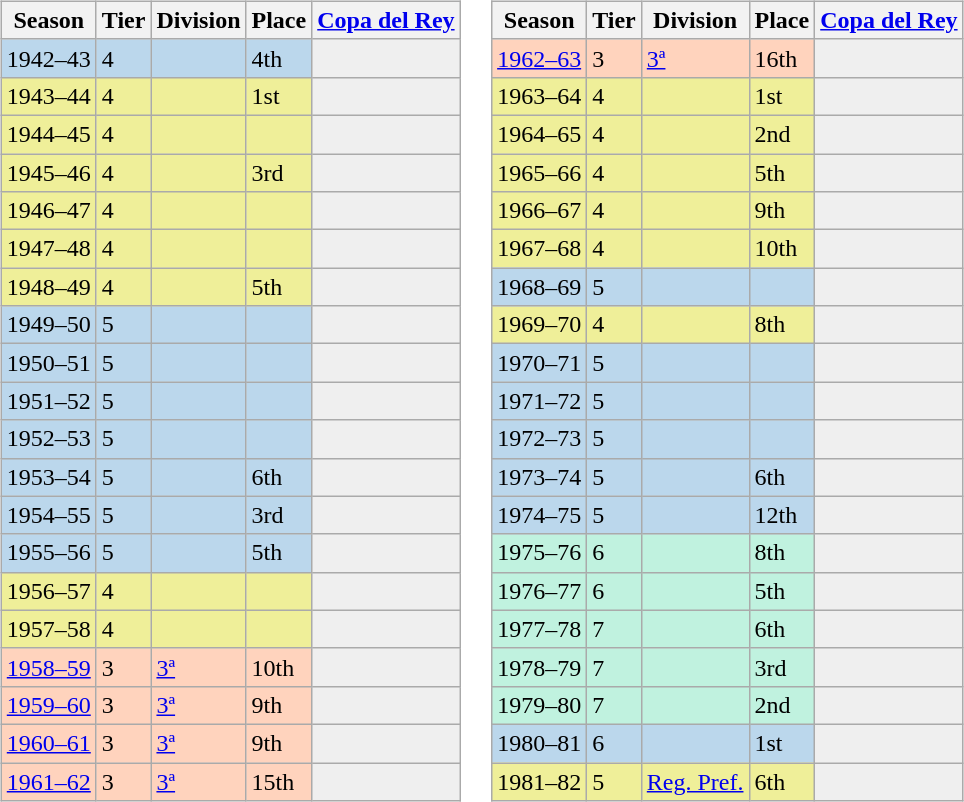<table>
<tr>
<td valign="top" width=0%><br><table class="wikitable">
<tr style="background:#f0f6fa;">
<th>Season</th>
<th>Tier</th>
<th>Division</th>
<th>Place</th>
<th><a href='#'>Copa del Rey</a></th>
</tr>
<tr>
<td style="background:#BBD7EC;">1942–43</td>
<td style="background:#BBD7EC;">4</td>
<td style="background:#BBD7EC;"></td>
<td style="background:#BBD7EC;">4th</td>
<th style="background:#efefef;"></th>
</tr>
<tr>
<td style="background:#EFEF99;">1943–44</td>
<td style="background:#EFEF99;">4</td>
<td style="background:#EFEF99;"></td>
<td style="background:#EFEF99;">1st</td>
<th style="background:#efefef;"></th>
</tr>
<tr>
<td style="background:#EFEF99;">1944–45</td>
<td style="background:#EFEF99;">4</td>
<td style="background:#EFEF99;"></td>
<td style="background:#EFEF99;"></td>
<th style="background:#efefef;"></th>
</tr>
<tr>
<td style="background:#EFEF99;">1945–46</td>
<td style="background:#EFEF99;">4</td>
<td style="background:#EFEF99;"></td>
<td style="background:#EFEF99;">3rd</td>
<th style="background:#efefef;"></th>
</tr>
<tr>
<td style="background:#EFEF99;">1946–47</td>
<td style="background:#EFEF99;">4</td>
<td style="background:#EFEF99;"></td>
<td style="background:#EFEF99;"></td>
<th style="background:#efefef;"></th>
</tr>
<tr>
<td style="background:#EFEF99;">1947–48</td>
<td style="background:#EFEF99;">4</td>
<td style="background:#EFEF99;"></td>
<td style="background:#EFEF99;"></td>
<th style="background:#efefef;"></th>
</tr>
<tr>
<td style="background:#EFEF99;">1948–49</td>
<td style="background:#EFEF99;">4</td>
<td style="background:#EFEF99;"></td>
<td style="background:#EFEF99;">5th</td>
<th style="background:#efefef;"></th>
</tr>
<tr>
<td style="background:#BBD7EC;">1949–50</td>
<td style="background:#BBD7EC;">5</td>
<td style="background:#BBD7EC;"></td>
<td style="background:#BBD7EC;"></td>
<th style="background:#efefef;"></th>
</tr>
<tr>
<td style="background:#BBD7EC;">1950–51</td>
<td style="background:#BBD7EC;">5</td>
<td style="background:#BBD7EC;"></td>
<td style="background:#BBD7EC;"></td>
<th style="background:#efefef;"></th>
</tr>
<tr>
<td style="background:#BBD7EC;">1951–52</td>
<td style="background:#BBD7EC;">5</td>
<td style="background:#BBD7EC;"></td>
<td style="background:#BBD7EC;"></td>
<th style="background:#efefef;"></th>
</tr>
<tr>
<td style="background:#BBD7EC;">1952–53</td>
<td style="background:#BBD7EC;">5</td>
<td style="background:#BBD7EC;"></td>
<td style="background:#BBD7EC;"></td>
<th style="background:#efefef;"></th>
</tr>
<tr>
<td style="background:#BBD7EC;">1953–54</td>
<td style="background:#BBD7EC;">5</td>
<td style="background:#BBD7EC;"></td>
<td style="background:#BBD7EC;">6th</td>
<th style="background:#efefef;"></th>
</tr>
<tr>
<td style="background:#BBD7EC;">1954–55</td>
<td style="background:#BBD7EC;">5</td>
<td style="background:#BBD7EC;"></td>
<td style="background:#BBD7EC;">3rd</td>
<th style="background:#efefef;"></th>
</tr>
<tr>
<td style="background:#BBD7EC;">1955–56</td>
<td style="background:#BBD7EC;">5</td>
<td style="background:#BBD7EC;"></td>
<td style="background:#BBD7EC;">5th</td>
<th style="background:#efefef;"></th>
</tr>
<tr>
<td style="background:#EFEF99;">1956–57</td>
<td style="background:#EFEF99;">4</td>
<td style="background:#EFEF99;"></td>
<td style="background:#EFEF99;"></td>
<th style="background:#efefef;"></th>
</tr>
<tr>
<td style="background:#EFEF99;">1957–58</td>
<td style="background:#EFEF99;">4</td>
<td style="background:#EFEF99;"></td>
<td style="background:#EFEF99;"></td>
<th style="background:#efefef;"></th>
</tr>
<tr>
<td style="background:#FFD3BD;"><a href='#'>1958–59</a></td>
<td style="background:#FFD3BD;">3</td>
<td style="background:#FFD3BD;"><a href='#'>3ª</a></td>
<td style="background:#FFD3BD;">10th</td>
<td style="background:#efefef;"></td>
</tr>
<tr>
<td style="background:#FFD3BD;"><a href='#'>1959–60</a></td>
<td style="background:#FFD3BD;">3</td>
<td style="background:#FFD3BD;"><a href='#'>3ª</a></td>
<td style="background:#FFD3BD;">9th</td>
<td style="background:#efefef;"></td>
</tr>
<tr>
<td style="background:#FFD3BD;"><a href='#'>1960–61</a></td>
<td style="background:#FFD3BD;">3</td>
<td style="background:#FFD3BD;"><a href='#'>3ª</a></td>
<td style="background:#FFD3BD;">9th</td>
<td style="background:#efefef;"></td>
</tr>
<tr>
<td style="background:#FFD3BD;"><a href='#'>1961–62</a></td>
<td style="background:#FFD3BD;">3</td>
<td style="background:#FFD3BD;"><a href='#'>3ª</a></td>
<td style="background:#FFD3BD;">15th</td>
<td style="background:#efefef;"></td>
</tr>
</table>
</td>
<td valign="top" width=0%><br><table class="wikitable">
<tr style="background:#f0f6fa;">
<th>Season</th>
<th>Tier</th>
<th>Division</th>
<th>Place</th>
<th><a href='#'>Copa del Rey</a></th>
</tr>
<tr>
<td style="background:#FFD3BD;"><a href='#'>1962–63</a></td>
<td style="background:#FFD3BD;">3</td>
<td style="background:#FFD3BD;"><a href='#'>3ª</a></td>
<td style="background:#FFD3BD;">16th</td>
<td style="background:#efefef;"></td>
</tr>
<tr>
<td style="background:#EFEF99;">1963–64</td>
<td style="background:#EFEF99;">4</td>
<td style="background:#EFEF99;"></td>
<td style="background:#EFEF99;">1st</td>
<th style="background:#efefef;"></th>
</tr>
<tr>
<td style="background:#EFEF99;">1964–65</td>
<td style="background:#EFEF99;">4</td>
<td style="background:#EFEF99;"></td>
<td style="background:#EFEF99;">2nd</td>
<th style="background:#efefef;"></th>
</tr>
<tr>
<td style="background:#EFEF99;">1965–66</td>
<td style="background:#EFEF99;">4</td>
<td style="background:#EFEF99;"></td>
<td style="background:#EFEF99;">5th</td>
<th style="background:#efefef;"></th>
</tr>
<tr>
<td style="background:#EFEF99;">1966–67</td>
<td style="background:#EFEF99;">4</td>
<td style="background:#EFEF99;"></td>
<td style="background:#EFEF99;">9th</td>
<th style="background:#efefef;"></th>
</tr>
<tr>
<td style="background:#EFEF99;">1967–68</td>
<td style="background:#EFEF99;">4</td>
<td style="background:#EFEF99;"></td>
<td style="background:#EFEF99;">10th</td>
<th style="background:#efefef;"></th>
</tr>
<tr>
<td style="background:#BBD7EC;">1968–69</td>
<td style="background:#BBD7EC;">5</td>
<td style="background:#BBD7EC;"></td>
<td style="background:#BBD7EC;"></td>
<th style="background:#efefef;"></th>
</tr>
<tr>
<td style="background:#EFEF99;">1969–70</td>
<td style="background:#EFEF99;">4</td>
<td style="background:#EFEF99;"></td>
<td style="background:#EFEF99;">8th</td>
<th style="background:#efefef;"></th>
</tr>
<tr>
<td style="background:#BBD7EC;">1970–71</td>
<td style="background:#BBD7EC;">5</td>
<td style="background:#BBD7EC;"></td>
<td style="background:#BBD7EC;"></td>
<th style="background:#efefef;"></th>
</tr>
<tr>
<td style="background:#BBD7EC;">1971–72</td>
<td style="background:#BBD7EC;">5</td>
<td style="background:#BBD7EC;"></td>
<td style="background:#BBD7EC;"></td>
<th style="background:#efefef;"></th>
</tr>
<tr>
<td style="background:#BBD7EC;">1972–73</td>
<td style="background:#BBD7EC;">5</td>
<td style="background:#BBD7EC;"></td>
<td style="background:#BBD7EC;"></td>
<th style="background:#efefef;"></th>
</tr>
<tr>
<td style="background:#BBD7EC;">1973–74</td>
<td style="background:#BBD7EC;">5</td>
<td style="background:#BBD7EC;"></td>
<td style="background:#BBD7EC;">6th</td>
<th style="background:#efefef;"></th>
</tr>
<tr>
<td style="background:#BBD7EC;">1974–75</td>
<td style="background:#BBD7EC;">5</td>
<td style="background:#BBD7EC;"></td>
<td style="background:#BBD7EC;">12th</td>
<th style="background:#efefef;"></th>
</tr>
<tr>
<td style="background:#C0F2DF;">1975–76</td>
<td style="background:#C0F2DF;">6</td>
<td style="background:#C0F2DF;"></td>
<td style="background:#C0F2DF;">8th</td>
<th style="background:#efefef;"></th>
</tr>
<tr>
<td style="background:#C0F2DF;">1976–77</td>
<td style="background:#C0F2DF;">6</td>
<td style="background:#C0F2DF;"></td>
<td style="background:#C0F2DF;">5th</td>
<th style="background:#efefef;"></th>
</tr>
<tr>
<td style="background:#C0F2DF;">1977–78</td>
<td style="background:#C0F2DF;">7</td>
<td style="background:#C0F2DF;"></td>
<td style="background:#C0F2DF;">6th</td>
<th style="background:#efefef;"></th>
</tr>
<tr>
<td style="background:#C0F2DF;">1978–79</td>
<td style="background:#C0F2DF;">7</td>
<td style="background:#C0F2DF;"></td>
<td style="background:#C0F2DF;">3rd</td>
<th style="background:#efefef;"></th>
</tr>
<tr>
<td style="background:#C0F2DF;">1979–80</td>
<td style="background:#C0F2DF;">7</td>
<td style="background:#C0F2DF;"></td>
<td style="background:#C0F2DF;">2nd</td>
<th style="background:#efefef;"></th>
</tr>
<tr>
<td style="background:#BBD7EC;">1980–81</td>
<td style="background:#BBD7EC;">6</td>
<td style="background:#BBD7EC;"></td>
<td style="background:#BBD7EC;">1st</td>
<th style="background:#efefef;"></th>
</tr>
<tr>
<td style="background:#EFEF99;">1981–82</td>
<td style="background:#EFEF99;">5</td>
<td style="background:#EFEF99;"><a href='#'>Reg. Pref.</a></td>
<td style="background:#EFEF99;">6th</td>
<th style="background:#efefef;"></th>
</tr>
</table>
</td>
</tr>
</table>
